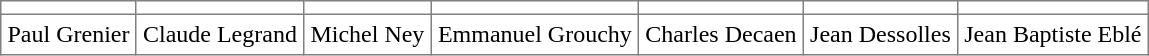<table cellpadding=4 cellspacing=2 border=1 style="border-collapse:collapse;" class=>
<tr>
<td></td>
<td></td>
<td></td>
<td></td>
<td></td>
<td></td>
<td></td>
</tr>
<tr>
<td>Paul Grenier</td>
<td>Claude Legrand</td>
<td>Michel Ney</td>
<td>Emmanuel Grouchy</td>
<td>Charles Decaen</td>
<td>Jean Dessolles</td>
<td>Jean Baptiste Eblé</td>
</tr>
</table>
